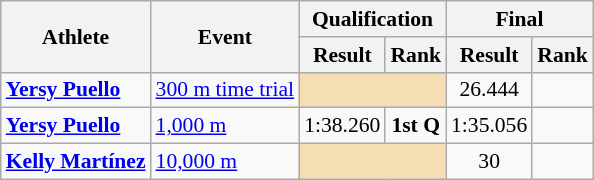<table class="wikitable" border="1" style="font-size:90%">
<tr>
<th rowspan=2>Athlete</th>
<th rowspan=2>Event</th>
<th colspan=2>Qualification</th>
<th colspan=2>Final</th>
</tr>
<tr>
<th>Result</th>
<th>Rank</th>
<th>Result</th>
<th>Rank</th>
</tr>
<tr>
<td><strong><a href='#'>Yersy Puello</a></strong></td>
<td><a href='#'>300 m time trial</a></td>
<td bgcolor=wheat colspan="2"></td>
<td align=center>26.444</td>
<td align=center></td>
</tr>
<tr>
<td><strong><a href='#'>Yersy Puello</a></strong></td>
<td><a href='#'>1,000 m</a></td>
<td align=center>1:38.260</td>
<td align=center><strong>1st Q</strong></td>
<td align=center>1:35.056</td>
<td align=center></td>
</tr>
<tr>
<td><strong><a href='#'>Kelly Martínez</a></strong></td>
<td><a href='#'>10,000 m</a></td>
<td bgcolor=wheat colspan="2"></td>
<td align=center>30</td>
<td align=center></td>
</tr>
</table>
